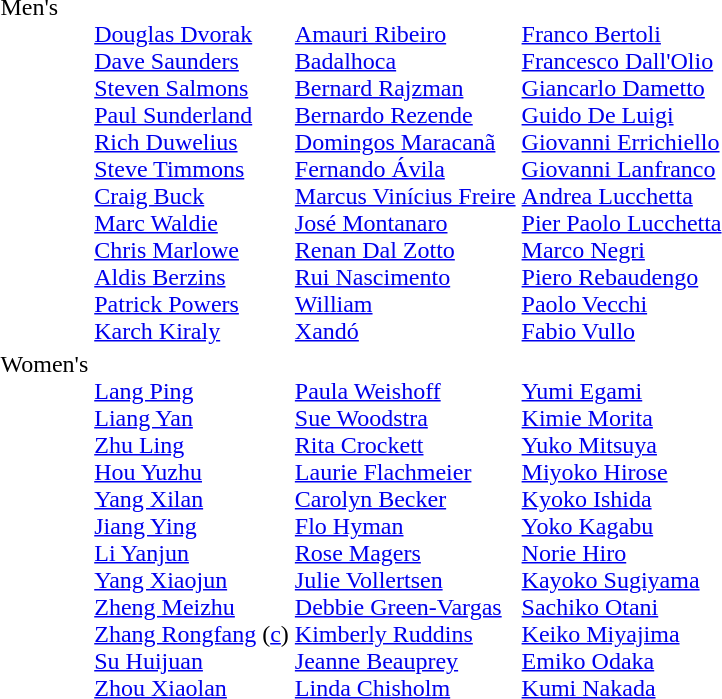<table>
<tr valign="top">
<td>Men's<br></td>
<td valign=top><br><a href='#'>Douglas Dvorak</a><br><a href='#'>Dave Saunders</a><br><a href='#'>Steven Salmons</a><br><a href='#'>Paul Sunderland</a><br><a href='#'>Rich Duwelius</a><br><a href='#'>Steve Timmons</a><br><a href='#'>Craig Buck</a><br><a href='#'>Marc Waldie</a><br><a href='#'>Chris Marlowe</a> <br><a href='#'>Aldis Berzins</a><br><a href='#'>Patrick Powers</a><br><a href='#'>Karch Kiraly</a></td>
<td valign=top><br><a href='#'>Amauri Ribeiro</a><br><a href='#'>Badalhoca</a><br><a href='#'>Bernard Rajzman</a><br><a href='#'>Bernardo Rezende</a><br><a href='#'>Domingos Maracanã</a><br><a href='#'>Fernando Ávila</a><br><a href='#'>Marcus Vinícius Freire</a><br><a href='#'>José Montanaro</a><br><a href='#'>Renan Dal Zotto</a><br><a href='#'>Rui Nascimento</a><br><a href='#'>William</a><br><a href='#'>Xandó</a></td>
<td valign=top><br><a href='#'>Franco Bertoli</a><br><a href='#'>Francesco Dall'Olio</a><br><a href='#'>Giancarlo Dametto</a><br><a href='#'>Guido De Luigi</a><br><a href='#'>Giovanni Errichiello</a><br><a href='#'>Giovanni Lanfranco</a><br><a href='#'>Andrea Lucchetta</a><br><a href='#'>Pier Paolo Lucchetta</a><br><a href='#'>Marco Negri</a><br><a href='#'>Piero Rebaudengo</a><br><a href='#'>Paolo Vecchi</a><br><a href='#'>Fabio Vullo</a></td>
</tr>
<tr valign="top">
<td>Women's<br></td>
<td valign=top><br><a href='#'>Lang Ping</a><br><a href='#'>Liang Yan</a><br><a href='#'>Zhu Ling</a><br><a href='#'>Hou Yuzhu</a><br><a href='#'>Yang Xilan</a><br><a href='#'>Jiang Ying</a><br><a href='#'>Li Yanjun</a><br><a href='#'>Yang Xiaojun</a><br><a href='#'>Zheng Meizhu</a><br><a href='#'>Zhang Rongfang</a> (<a href='#'>c</a>)<br><a href='#'>Su Huijuan</a><br><a href='#'>Zhou Xiaolan</a></td>
<td valign=top><br><a href='#'>Paula Weishoff</a><br><a href='#'>Sue Woodstra</a><br><a href='#'>Rita Crockett</a><br><a href='#'>Laurie Flachmeier</a><br><a href='#'>Carolyn Becker</a><br><a href='#'>Flo Hyman</a><br><a href='#'>Rose Magers</a><br><a href='#'>Julie Vollertsen</a><br><a href='#'>Debbie Green-Vargas</a><br><a href='#'>Kimberly Ruddins</a><br><a href='#'>Jeanne Beauprey</a><br><a href='#'>Linda Chisholm</a></td>
<td valign=top><br><a href='#'>Yumi Egami</a><br><a href='#'>Kimie Morita</a><br><a href='#'>Yuko Mitsuya</a><br><a href='#'>Miyoko Hirose</a><br><a href='#'>Kyoko Ishida</a><br><a href='#'>Yoko Kagabu</a><br><a href='#'>Norie Hiro</a><br><a href='#'>Kayoko Sugiyama</a><br><a href='#'>Sachiko Otani</a><br><a href='#'>Keiko Miyajima</a><br><a href='#'>Emiko Odaka</a><br><a href='#'>Kumi Nakada</a></td>
</tr>
</table>
